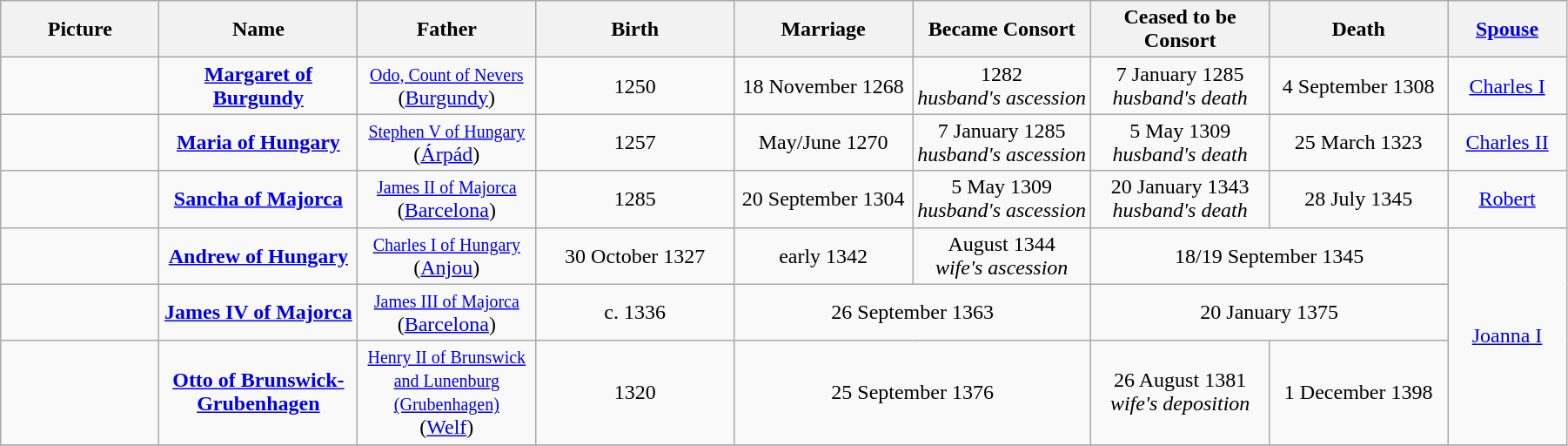<table width=95% class="wikitable">
<tr>
<th width = "8%">Picture</th>
<th width = "10%">Name</th>
<th width = "9%">Father</th>
<th width = "10%">Birth</th>
<th width = "9%">Marriage</th>
<th width = "9%">Became Consort</th>
<th width = "9%">Ceased to be Consort</th>
<th width = "9%">Death</th>
<th width = "6%"><a href='#'>Spouse</a></th>
</tr>
<tr>
<td align="center"></td>
<td align="center"><strong><a href='#'>Margaret of Burgundy</a></strong></td>
<td align="center"><small><a href='#'>Odo, Count of Nevers</a></small> <br> (<a href='#'>Burgundy</a>)</td>
<td align="center">1250</td>
<td align="center">18 November 1268</td>
<td align=center>1282<br><em>husband's ascession</em></td>
<td align="center">7 January 1285<br><em>husband's death</em></td>
<td align="center">4 September 1308</td>
<td align="center"><a href='#'>Charles I</a></td>
</tr>
<tr>
<td align="center"></td>
<td align="center"><strong><a href='#'>Maria of Hungary</a></strong></td>
<td align="center"><small><a href='#'>Stephen V of Hungary</a></small><br> (<a href='#'>Árpád</a>)</td>
<td align="center">1257</td>
<td align="center">May/June 1270</td>
<td align="center">7 January 1285<br><em>husband's ascession</em></td>
<td align="center">5 May 1309<br><em>husband's death</em></td>
<td align="center">25 March 1323</td>
<td align="center"><a href='#'>Charles II</a></td>
</tr>
<tr>
<td align="center"></td>
<td align="center"><strong><a href='#'>Sancha of Majorca</a></strong></td>
<td align="center"><small><a href='#'>James II of Majorca</a></small><br> (<a href='#'>Barcelona</a>)</td>
<td align="center">1285</td>
<td align="center">20 September 1304</td>
<td align="center">5 May 1309<br><em>husband's ascession</em></td>
<td align="center">20 January 1343<br><em>husband's death</em></td>
<td align="center">28 July 1345</td>
<td align="center"><a href='#'>Robert</a></td>
</tr>
<tr>
<td align="center"></td>
<td align="center"><strong><a href='#'>Andrew of Hungary</a></strong></td>
<td align="center"><small><a href='#'>Charles I of Hungary</a></small><br> (<a href='#'>Anjou</a>)</td>
<td align="center">30 October 1327</td>
<td align="center">early 1342</td>
<td align="center">August 1344<br><em>wife's ascession</em></td>
<td align="center" colspan="2">18/19 September 1345</td>
<td align="center" rowspan="3"><a href='#'>Joanna I</a></td>
</tr>
<tr>
<td align="center"></td>
<td align="center"><strong><a href='#'>James IV of Majorca</a></strong></td>
<td align="center"><small><a href='#'>James III of Majorca</a></small><br> (<a href='#'>Barcelona</a>)</td>
<td align="center">c. 1336</td>
<td align="center" colspan="2">26 September 1363</td>
<td align="center" colspan="2">20 January 1375</td>
</tr>
<tr>
<td align="center"></td>
<td align="center"><strong><a href='#'>Otto of Brunswick-Grubenhagen</a></strong></td>
<td align="center"><small><a href='#'>Henry II of Brunswick and Lunenburg (Grubenhagen)</a></small><br> (<a href='#'>Welf</a>)</td>
<td align="center">1320</td>
<td align="center" colspan="2">25 September 1376</td>
<td align="center">26 August 1381<br><em>wife's deposition</em></td>
<td align="center">1 December 1398</td>
</tr>
<tr>
</tr>
</table>
